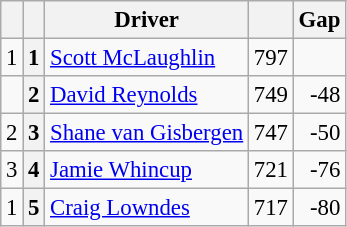<table class="wikitable" style="font-size: 95%;">
<tr>
<th></th>
<th></th>
<th>Driver</th>
<th></th>
<th>Gap</th>
</tr>
<tr>
<td align="left"> 1</td>
<th>1</th>
<td> <a href='#'>Scott McLaughlin</a></td>
<td align="right">797</td>
<td align="right"></td>
</tr>
<tr>
<td align="left"></td>
<th>2</th>
<td> <a href='#'>David Reynolds</a></td>
<td align="right">749</td>
<td align="right">-48</td>
</tr>
<tr>
<td align="left"> 2</td>
<th>3</th>
<td> <a href='#'>Shane van Gisbergen</a></td>
<td align="right">747</td>
<td align="right">-50</td>
</tr>
<tr>
<td align="left"> 3</td>
<th>4</th>
<td> <a href='#'>Jamie Whincup</a></td>
<td align="right">721</td>
<td align="right">-76</td>
</tr>
<tr>
<td align="left"> 1</td>
<th>5</th>
<td> <a href='#'>Craig Lowndes</a></td>
<td align="right">717</td>
<td align="right">-80</td>
</tr>
</table>
